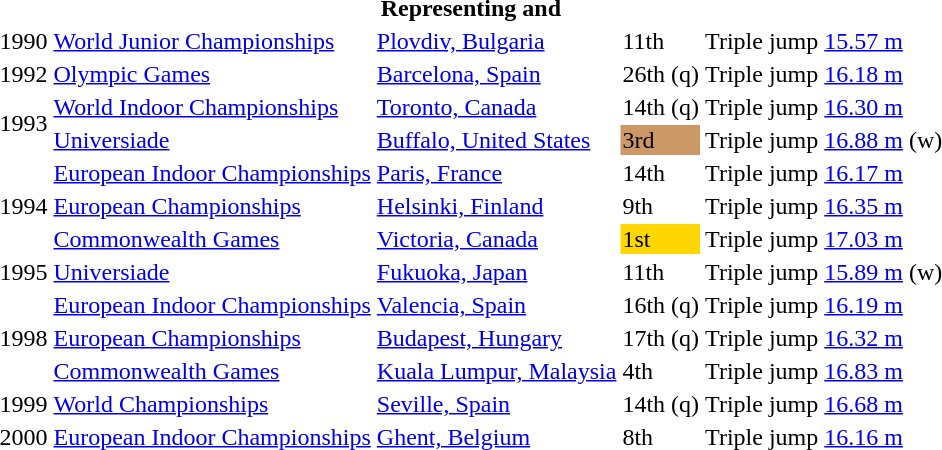<table>
<tr>
<th colspan="6">Representing  and </th>
</tr>
<tr>
<td>1990</td>
<td><a href='#'>World Junior Championships</a></td>
<td><a href='#'>Plovdiv, Bulgaria</a></td>
<td>11th</td>
<td>Triple jump</td>
<td><a href='#'>15.57 m</a></td>
</tr>
<tr>
<td>1992</td>
<td><a href='#'>Olympic Games</a></td>
<td><a href='#'>Barcelona, Spain</a></td>
<td>26th (q)</td>
<td>Triple jump</td>
<td><a href='#'>16.18 m</a></td>
</tr>
<tr>
<td rowspan=2>1993</td>
<td><a href='#'>World Indoor Championships</a></td>
<td><a href='#'>Toronto, Canada</a></td>
<td>14th (q)</td>
<td>Triple jump</td>
<td><a href='#'>16.30 m</a></td>
</tr>
<tr>
<td><a href='#'>Universiade</a></td>
<td><a href='#'>Buffalo, United States</a></td>
<td bgcolor=cc9966>3rd</td>
<td>Triple jump</td>
<td><a href='#'>16.88 m</a> (w)</td>
</tr>
<tr>
<td rowspan=3>1994</td>
<td><a href='#'>European Indoor Championships</a></td>
<td><a href='#'>Paris, France</a></td>
<td>14th</td>
<td>Triple jump</td>
<td><a href='#'>16.17 m</a></td>
</tr>
<tr>
<td><a href='#'>European Championships</a></td>
<td><a href='#'>Helsinki, Finland</a></td>
<td>9th</td>
<td>Triple jump</td>
<td><a href='#'>16.35 m</a></td>
</tr>
<tr>
<td><a href='#'>Commonwealth Games</a></td>
<td><a href='#'>Victoria, Canada</a></td>
<td bgcolor=gold>1st</td>
<td>Triple jump</td>
<td><a href='#'>17.03 m</a></td>
</tr>
<tr>
<td>1995</td>
<td><a href='#'>Universiade</a></td>
<td><a href='#'>Fukuoka, Japan</a></td>
<td>11th</td>
<td>Triple jump</td>
<td><a href='#'>15.89 m</a> (w)</td>
</tr>
<tr>
<td rowspan=3>1998</td>
<td><a href='#'>European Indoor Championships</a></td>
<td><a href='#'>Valencia, Spain</a></td>
<td>16th (q)</td>
<td>Triple jump</td>
<td><a href='#'>16.19 m</a></td>
</tr>
<tr>
<td><a href='#'>European Championships</a></td>
<td><a href='#'>Budapest, Hungary</a></td>
<td>17th (q)</td>
<td>Triple jump</td>
<td><a href='#'>16.32 m</a></td>
</tr>
<tr>
<td><a href='#'>Commonwealth Games</a></td>
<td><a href='#'>Kuala Lumpur, Malaysia</a></td>
<td>4th</td>
<td>Triple jump</td>
<td><a href='#'>16.83 m</a></td>
</tr>
<tr>
<td>1999</td>
<td><a href='#'>World Championships</a></td>
<td><a href='#'>Seville, Spain</a></td>
<td>14th (q)</td>
<td>Triple jump</td>
<td><a href='#'>16.68 m</a></td>
</tr>
<tr>
<td>2000</td>
<td><a href='#'>European Indoor Championships</a></td>
<td><a href='#'>Ghent, Belgium</a></td>
<td>8th</td>
<td>Triple jump</td>
<td><a href='#'>16.16 m</a></td>
</tr>
</table>
